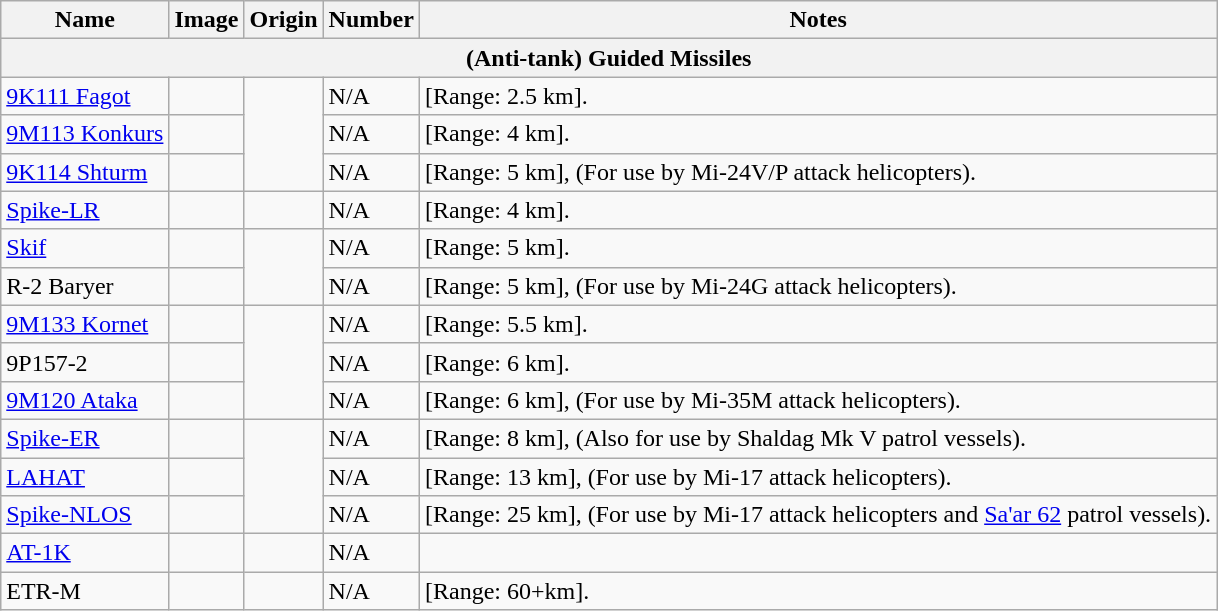<table class="wikitable">
<tr>
<th>Name</th>
<th>Image</th>
<th>Origin</th>
<th>Number</th>
<th>Notes</th>
</tr>
<tr>
<th colspan="5">(Anti-tank) Guided Missiles</th>
</tr>
<tr>
<td><a href='#'>9K111 Fagot</a></td>
<td></td>
<td rowspan="3"></td>
<td>N/A</td>
<td>[Range: 2.5 km].</td>
</tr>
<tr>
<td><a href='#'>9M113 Konkurs</a></td>
<td></td>
<td>N/A</td>
<td>[Range: 4 km].</td>
</tr>
<tr>
<td><a href='#'>9K114 Shturm</a></td>
<td></td>
<td>N/A</td>
<td>[Range: 5 km], (For use by Mi-24V/P attack helicopters).</td>
</tr>
<tr>
<td><a href='#'>Spike-LR</a></td>
<td></td>
<td></td>
<td>N/A</td>
<td>[Range: 4 km].</td>
</tr>
<tr>
<td><a href='#'>Skif</a></td>
<td></td>
<td rowspan="2"></td>
<td>N/A</td>
<td>[Range: 5 km].</td>
</tr>
<tr>
<td>R-2 Baryer</td>
<td></td>
<td>N/A</td>
<td>[Range: 5 km], (For use by Mi-24G attack helicopters).</td>
</tr>
<tr>
<td><a href='#'>9M133 Kornet</a></td>
<td></td>
<td rowspan="3"></td>
<td>N/A</td>
<td>[Range: 5.5 km].</td>
</tr>
<tr>
<td>9P157-2</td>
<td></td>
<td>N/A</td>
<td>[Range: 6 km].</td>
</tr>
<tr>
<td><a href='#'>9M120 Ataka</a></td>
<td></td>
<td>N/A</td>
<td>[Range: 6 km], (For use by Mi-35M attack helicopters).</td>
</tr>
<tr>
<td><a href='#'>Spike-ER</a></td>
<td></td>
<td rowspan="3"></td>
<td>N/A</td>
<td>[Range: 8 km], (Also for use by Shaldag Mk V patrol vessels).</td>
</tr>
<tr>
<td><a href='#'>LAHAT</a></td>
<td></td>
<td>N/A</td>
<td>[Range: 13 km], (For use by Mi-17 attack helicopters).</td>
</tr>
<tr>
<td><a href='#'>Spike-NLOS</a></td>
<td></td>
<td>N/A</td>
<td>[Range: 25 km], (For use by Mi-17 attack helicopters and <a href='#'>Sa'ar 62</a> patrol vessels).</td>
</tr>
<tr>
<td><a href='#'>AT-1K</a></td>
<td></td>
<td></td>
<td>N/A</td>
<td></td>
</tr>
<tr>
<td>ETR-M</td>
<td></td>
<td><br></td>
<td>N/A</td>
<td>[Range: 60+km].</td>
</tr>
</table>
